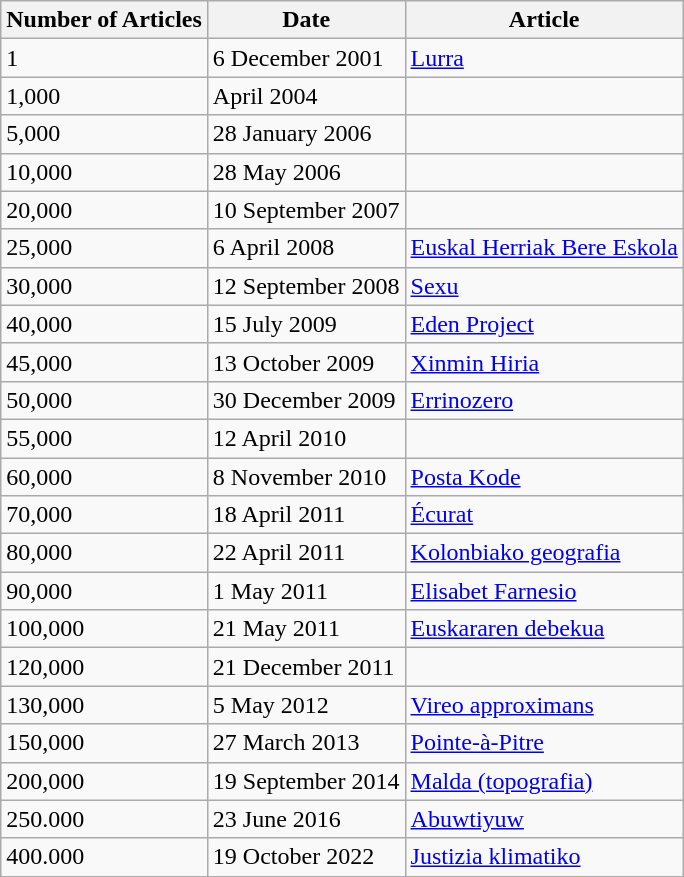<table class="wikitable">
<tr>
<th colspan="1">Number of Articles</th>
<th colspan="1">Date</th>
<th colspan="1">Article</th>
</tr>
<tr>
<td>1</td>
<td>6 December 2001</td>
<td><a href='#'>Lurra</a></td>
</tr>
<tr>
<td>1,000</td>
<td>April 2004</td>
<td></td>
</tr>
<tr>
<td>5,000</td>
<td>28 January 2006</td>
<td></td>
</tr>
<tr>
<td>10,000</td>
<td>28 May 2006</td>
<td></td>
</tr>
<tr>
<td>20,000</td>
<td>10 September 2007</td>
<td></td>
</tr>
<tr>
<td>25,000</td>
<td>6 April 2008</td>
<td><a href='#'>Euskal Herriak Bere Eskola</a></td>
</tr>
<tr>
<td>30,000</td>
<td>12 September 2008</td>
<td><a href='#'>Sexu</a></td>
</tr>
<tr>
<td>40,000</td>
<td>15 July 2009</td>
<td><a href='#'>Eden Project</a></td>
</tr>
<tr>
<td>45,000</td>
<td>13 October 2009</td>
<td><a href='#'>Xinmin Hiria</a></td>
</tr>
<tr>
<td>50,000</td>
<td>30 December 2009</td>
<td><a href='#'>Errinozero</a></td>
</tr>
<tr>
<td>55,000</td>
<td>12 April 2010</td>
<td></td>
</tr>
<tr>
<td>60,000</td>
<td>8 November 2010</td>
<td><a href='#'>Posta Kode</a></td>
</tr>
<tr>
<td>70,000</td>
<td>18 April 2011</td>
<td><a href='#'>Écurat</a></td>
</tr>
<tr>
<td>80,000</td>
<td>22 April 2011</td>
<td><a href='#'>Kolonbiako geografia</a></td>
</tr>
<tr>
<td>90,000</td>
<td>1 May 2011</td>
<td><a href='#'>Elisabet Farnesio</a></td>
</tr>
<tr>
<td>100,000</td>
<td>21 May 2011</td>
<td><a href='#'>Euskararen debekua</a></td>
</tr>
<tr>
<td>120,000</td>
<td>21 December 2011</td>
<td></td>
</tr>
<tr>
<td>130,000</td>
<td>5 May 2012</td>
<td><a href='#'>Vireo approximans</a></td>
</tr>
<tr>
<td>150,000</td>
<td>27 March 2013</td>
<td><a href='#'>Pointe-à-Pitre</a></td>
</tr>
<tr>
<td>200,000</td>
<td>19 September 2014</td>
<td><a href='#'>Malda (topografia)</a></td>
</tr>
<tr>
<td>250.000</td>
<td>23 June 2016</td>
<td><a href='#'>Abuwtiyuw</a></td>
</tr>
<tr>
<td>400.000</td>
<td>19 October 2022</td>
<td><a href='#'>Justizia klimatiko</a></td>
</tr>
</table>
